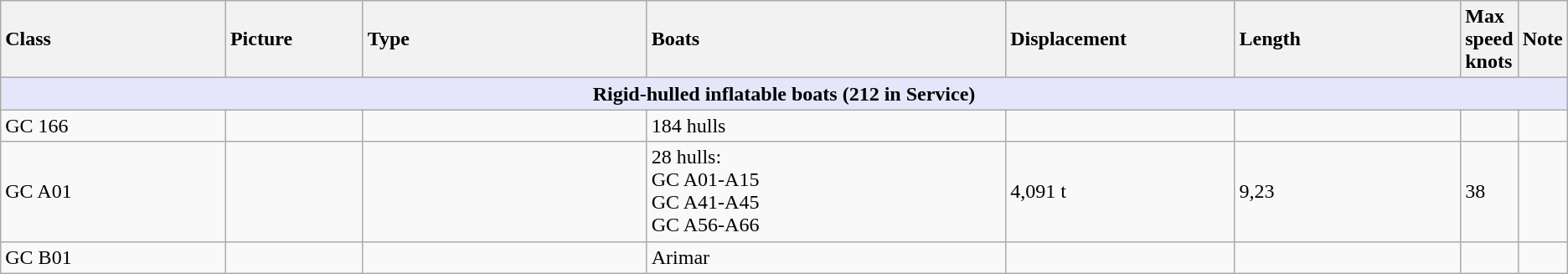<table class="wikitable">
<tr>
<th style="text-align:left; width:15%;">Class</th>
<th style="text-align:left; width:9%;">Picture</th>
<th style="text-align:left; width:19%;">Type</th>
<th style="text-align:left; width:24%;">Boats</th>
<th style="text-align:left; width:15%;">Displacement</th>
<th style="text-align:left; width:15%;">Length</th>
<th style="text-align:left; width:15%;">Max<br>speed<br>knots</th>
<th style="text-align:left; width:20%;">Note</th>
</tr>
<tr>
<th colspan="8" style="background: lavender;">Rigid-hulled inflatable boats (212 in Service)</th>
</tr>
<tr>
<td>GC 166</td>
<td></td>
<td></td>
<td>184 hulls</td>
<td></td>
<td></td>
<td></td>
<td></td>
</tr>
<tr>
<td>GC A01</td>
<td></td>
<td></td>
<td>28 hulls:<br>GC A01-A15<br>GC A41-A45<br>GC A56-A66</td>
<td>4,091 t</td>
<td>9,23</td>
<td>38</td>
<td></td>
</tr>
<tr>
<td>GC B01</td>
<td></td>
<td></td>
<td>Arimar</td>
<td></td>
<td></td>
<td></td>
<td></td>
</tr>
</table>
